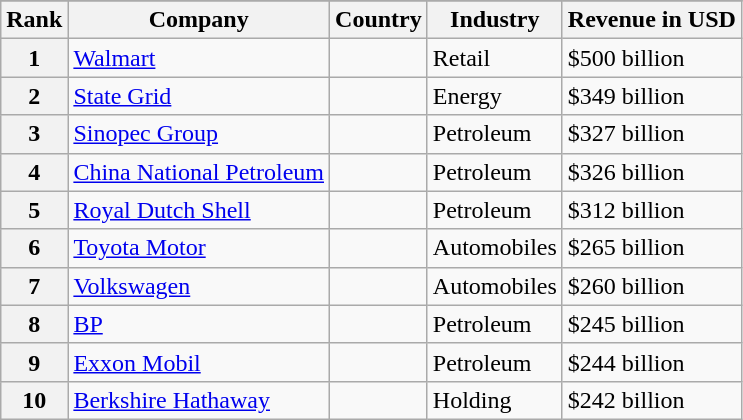<table class="wikitable sortable plainrowheaders">
<tr>
</tr>
<tr>
<th scope="col">Rank</th>
<th scope="col">Company</th>
<th scope="col">Country</th>
<th scope="col">Industry</th>
<th scope="col">Revenue in USD</th>
</tr>
<tr>
<th scope="row">1</th>
<td><a href='#'>Walmart</a></td>
<td></td>
<td>Retail</td>
<td>$500 billion</td>
</tr>
<tr>
<th scope="row">2</th>
<td><a href='#'>State Grid</a></td>
<td></td>
<td>Energy</td>
<td>$349 billion</td>
</tr>
<tr>
<th scope="row">3</th>
<td><a href='#'>Sinopec Group</a></td>
<td></td>
<td>Petroleum</td>
<td>$327 billion</td>
</tr>
<tr>
<th scope="row">4</th>
<td><a href='#'>China National Petroleum</a></td>
<td></td>
<td>Petroleum</td>
<td>$326 billion</td>
</tr>
<tr>
<th scope="row">5</th>
<td><a href='#'>Royal Dutch Shell</a></td>
<td> </td>
<td>Petroleum</td>
<td>$312 billion</td>
</tr>
<tr>
<th scope="row">6</th>
<td><a href='#'>Toyota Motor</a></td>
<td></td>
<td>Automobiles</td>
<td>$265 billion</td>
</tr>
<tr>
<th scope="row">7</th>
<td><a href='#'>Volkswagen</a></td>
<td></td>
<td>Automobiles</td>
<td>$260 billion</td>
</tr>
<tr>
<th scope="row">8</th>
<td><a href='#'>BP</a></td>
<td></td>
<td>Petroleum</td>
<td>$245 billion</td>
</tr>
<tr>
<th scope="row">9</th>
<td><a href='#'>Exxon Mobil</a></td>
<td></td>
<td>Petroleum</td>
<td>$244 billion</td>
</tr>
<tr>
<th scope="row">10</th>
<td><a href='#'>Berkshire Hathaway</a></td>
<td></td>
<td>Holding</td>
<td>$242 billion</td>
</tr>
</table>
